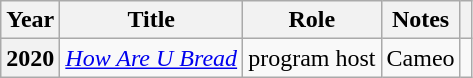<table class="wikitable sortable plainrowheaders">
<tr>
<th scope="col">Year</th>
<th scope="col">Title</th>
<th scope="col">Role</th>
<th scope="col" class="unsortable">Notes</th>
<th scope="col" class="unsortable"></th>
</tr>
<tr>
<th scope="row">2020</th>
<td><em><a href='#'>How Are U Bread</a></em></td>
<td>program host</td>
<td>Cameo</td>
<td></td>
</tr>
</table>
